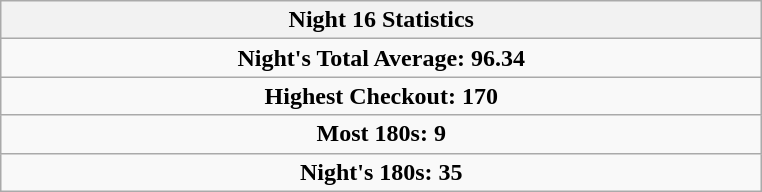<table class=wikitable style="text-align:center">
<tr>
<th width=500>Night 16 Statistics</th>
</tr>
<tr align=center>
<td colspan="3"><strong>Night's Total Average:</strong> <strong>96.34</strong></td>
</tr>
<tr align=center>
<td colspan="3"><strong>Highest Checkout:</strong>  <strong>170</strong></td>
</tr>
<tr align=center>
<td colspan="3"><strong>Most 180s:</strong>  <strong>9</strong></td>
</tr>
<tr align=center>
<td colspan="3"><strong>Night's 180s:</strong> <strong>35</strong></td>
</tr>
</table>
